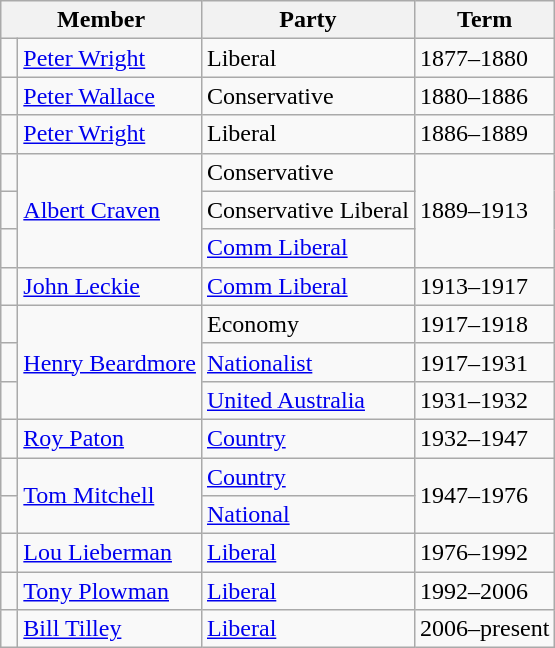<table class="wikitable">
<tr>
<th colspan="2">Member</th>
<th>Party</th>
<th>Term</th>
</tr>
<tr>
<td> </td>
<td><a href='#'>Peter Wright</a></td>
<td>Liberal</td>
<td>1877–1880</td>
</tr>
<tr>
<td> </td>
<td><a href='#'>Peter Wallace</a></td>
<td>Conservative</td>
<td>1880–1886</td>
</tr>
<tr>
<td> </td>
<td><a href='#'>Peter Wright</a></td>
<td>Liberal</td>
<td>1886–1889</td>
</tr>
<tr>
<td> </td>
<td rowspan=3><a href='#'>Albert Craven</a></td>
<td>Conservative</td>
<td rowspan=3>1889–1913</td>
</tr>
<tr>
<td> </td>
<td>Conservative Liberal</td>
</tr>
<tr>
<td> </td>
<td><a href='#'>Comm Liberal</a></td>
</tr>
<tr>
<td> </td>
<td><a href='#'>John Leckie</a></td>
<td><a href='#'>Comm Liberal</a></td>
<td>1913–1917</td>
</tr>
<tr>
<td> </td>
<td rowspan=3><a href='#'>Henry Beardmore</a></td>
<td>Economy</td>
<td>1917–1918</td>
</tr>
<tr>
<td> </td>
<td><a href='#'>Nationalist</a></td>
<td>1917–1931</td>
</tr>
<tr>
<td> </td>
<td><a href='#'>United Australia</a></td>
<td>1931–1932</td>
</tr>
<tr>
<td> </td>
<td><a href='#'>Roy Paton</a></td>
<td><a href='#'>Country</a></td>
<td>1932–1947</td>
</tr>
<tr>
<td> </td>
<td rowspan="2"><a href='#'>Tom Mitchell</a></td>
<td><a href='#'>Country</a></td>
<td rowspan="2">1947–1976</td>
</tr>
<tr>
<td> </td>
<td><a href='#'>National</a></td>
</tr>
<tr>
<td> </td>
<td><a href='#'>Lou Lieberman</a></td>
<td><a href='#'>Liberal</a></td>
<td>1976–1992</td>
</tr>
<tr>
<td> </td>
<td><a href='#'>Tony Plowman</a></td>
<td><a href='#'>Liberal</a></td>
<td>1992–2006</td>
</tr>
<tr>
<td> </td>
<td><a href='#'>Bill Tilley</a></td>
<td><a href='#'>Liberal</a></td>
<td>2006–present</td>
</tr>
</table>
